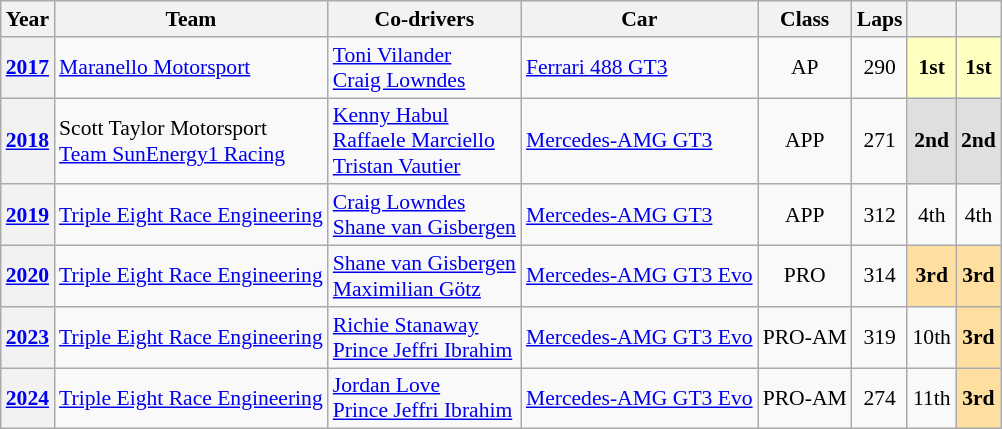<table class="wikitable" style="text-align:center; font-size:90%">
<tr>
<th>Year</th>
<th>Team</th>
<th>Co-drivers</th>
<th>Car</th>
<th>Class</th>
<th>Laps</th>
<th></th>
<th></th>
</tr>
<tr>
<th><a href='#'>2017</a></th>
<td align="left"> <a href='#'>Maranello Motorsport</a></td>
<td align="left"> <a href='#'>Toni Vilander</a><br> <a href='#'>Craig Lowndes</a></td>
<td align="left"><a href='#'>Ferrari 488 GT3</a></td>
<td>AP</td>
<td>290</td>
<td style="background:#ffffbf;"><strong>1st</strong></td>
<td style="background:#ffffbf;"><strong>1st</strong></td>
</tr>
<tr>
<th><a href='#'>2018</a></th>
<td align="left"> Scott Taylor Motorsport<br> <a href='#'>Team SunEnergy1 Racing</a></td>
<td align="left"> <a href='#'>Kenny Habul</a><br> <a href='#'>Raffaele Marciello</a><br> <a href='#'>Tristan Vautier</a></td>
<td align="left"><a href='#'>Mercedes-AMG GT3</a></td>
<td>APP</td>
<td>271</td>
<td style="background:#dfdfdf;"><strong>2nd</strong></td>
<td style="background:#dfdfdf;"><strong>2nd</strong></td>
</tr>
<tr>
<th><a href='#'>2019</a></th>
<td align="left"> <a href='#'>Triple Eight Race Engineering</a></td>
<td align="left"> <a href='#'>Craig Lowndes</a><br> <a href='#'>Shane van Gisbergen</a></td>
<td align="left"><a href='#'>Mercedes-AMG GT3</a></td>
<td>APP</td>
<td>312</td>
<td>4th</td>
<td>4th</td>
</tr>
<tr>
<th><a href='#'>2020</a></th>
<td align="left"> <a href='#'>Triple Eight Race Engineering</a></td>
<td align="left"> <a href='#'>Shane van Gisbergen</a><br> <a href='#'>Maximilian Götz</a></td>
<td align="left"><a href='#'>Mercedes-AMG GT3 Evo</a></td>
<td>PRO</td>
<td>314</td>
<td style="background:#ffdf9f;"><strong>3rd</strong></td>
<td style="background:#ffdf9f;"><strong>3rd</strong></td>
</tr>
<tr>
<th><a href='#'>2023</a></th>
<td align="left"> <a href='#'>Triple Eight Race Engineering</a></td>
<td align="left"> <a href='#'>Richie Stanaway</a><br> <a href='#'>Prince Jeffri Ibrahim</a></td>
<td align="left"><a href='#'>Mercedes-AMG GT3 Evo</a></td>
<td>PRO-AM</td>
<td>319</td>
<td>10th</td>
<td style="background:#ffdf9f;"><strong>3rd</strong></td>
</tr>
<tr>
<th><a href='#'>2024</a></th>
<td align="left"> <a href='#'>Triple Eight Race Engineering</a></td>
<td align="left"> <a href='#'>Jordan Love</a><br> <a href='#'>Prince Jeffri Ibrahim</a></td>
<td align="left"><a href='#'>Mercedes-AMG GT3 Evo</a></td>
<td>PRO-AM</td>
<td>274</td>
<td>11th</td>
<td style="background:#ffdf9f;"><strong>3rd</strong></td>
</tr>
</table>
